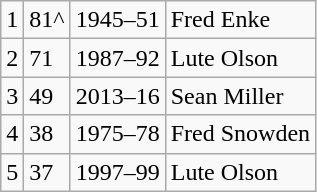<table class="wikitable">
<tr>
<td>1</td>
<td>81^</td>
<td>1945–51</td>
<td>Fred Enke</td>
</tr>
<tr>
<td>2</td>
<td>71</td>
<td>1987–92</td>
<td>Lute Olson</td>
</tr>
<tr>
<td>3</td>
<td>49</td>
<td>2013–16</td>
<td>Sean Miller</td>
</tr>
<tr>
<td>4</td>
<td>38</td>
<td>1975–78</td>
<td>Fred Snowden</td>
</tr>
<tr>
<td>5</td>
<td>37</td>
<td>1997–99</td>
<td>Lute Olson</td>
</tr>
</table>
